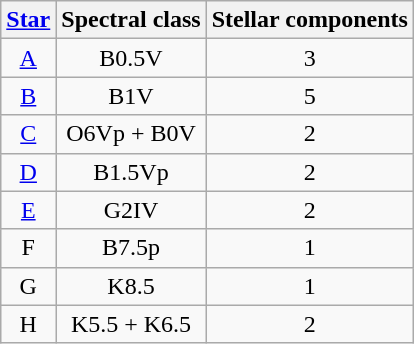<table class="wikitable sortable" border=1 cellspacing=0 cellpadding=2 align=center style="text-align:center; border-collapse:collapse; margin-left: 0; margin-right: auto;">
<tr>
<th><a href='#'>Star</a></th>
<th>Spectral class</th>
<th>Stellar components</th>
</tr>
<tr>
<td><a href='#'>A</a></td>
<td>B0.5V</td>
<td>3</td>
</tr>
<tr>
<td><a href='#'>B</a></td>
<td>B1V</td>
<td>5</td>
</tr>
<tr>
<td><a href='#'>C</a></td>
<td>O6Vp + B0V</td>
<td>2</td>
</tr>
<tr>
<td><a href='#'>D</a></td>
<td>B1.5Vp</td>
<td>2</td>
</tr>
<tr>
<td><a href='#'>E</a></td>
<td>G2IV</td>
<td>2</td>
</tr>
<tr>
<td>F</td>
<td>B7.5p</td>
<td>1</td>
</tr>
<tr>
<td>G</td>
<td>K8.5</td>
<td>1</td>
</tr>
<tr>
<td>H</td>
<td>K5.5 + K6.5</td>
<td>2</td>
</tr>
</table>
